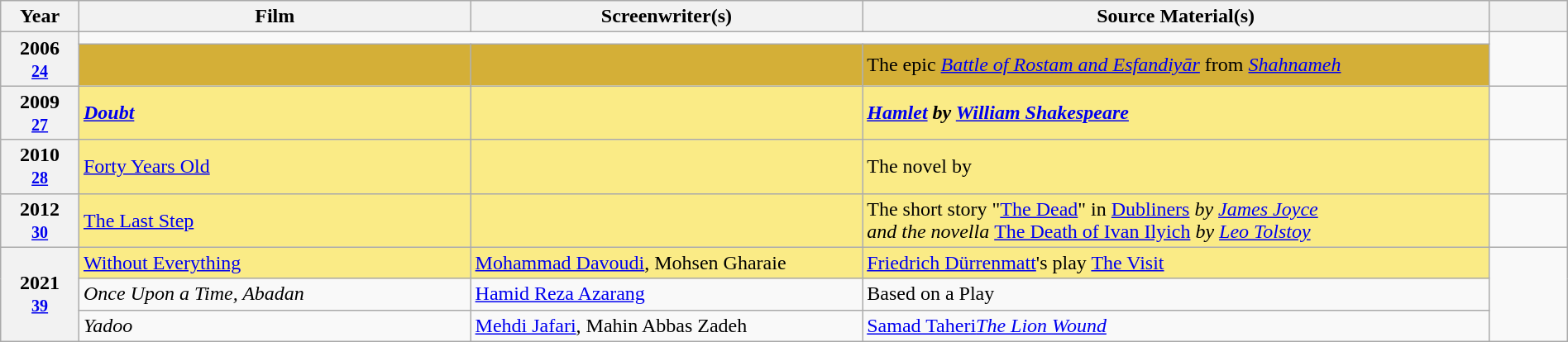<table class="wikitable sortable plainrowheaders" style="width:100%;">
<tr>
<th scope="col" style="width:5%;">Year</th>
<th scope="col" style="width:25%;">Film</th>
<th scope="col" style="width:25%;">Screenwriter(s)</th>
<th scope="col" style="width:40%;" class="unsortable">Source Material(s)</th>
<th scope="col" style="width:5%;" class="unsortable"></th>
</tr>
<tr>
<th scope="row" rowspan=2 style="text-align:center"><strong>2006</strong><br><small><a href='#'>24</a></small></th>
<td colspan=3 align=center><em></em></td>
<td rowspan=2 align=center></td>
</tr>
<tr>
<td style="background:#D4AF37;"><em></em></td>
<td style="background:#D4AF37;"></td>
<td style="background:#D4AF37;">The epic <em><a href='#'>Battle of Rostam and Esfandiyār</a></em> from <em><a href='#'>Shahnameh</a></em></td>
</tr>
<tr>
<th scope="row" rowspan=1 style="text-align:center"><strong>2009</strong><br><small><a href='#'>27</a></small></th>
<td style="background:#FAEB86;"><strong><em><a href='#'>Doubt</a></em></strong></td>
<td style="background:#FAEB86;"><strong></strong></td>
<td style="background:#FAEB86;"><strong><em><a href='#'>Hamlet</a><em> by <a href='#'>William Shakespeare</a><strong></td>
<td rowspan=1 align=center></td>
</tr>
<tr>
<th scope="row" rowspan=1 style="text-align:center"></strong>2010<strong><br><small><a href='#'>28</a></small></th>
<td style="background:#FAEB86;"></em></strong><a href='#'>Forty Years Old</a><strong><em></td>
<td style="background:#FAEB86;"></strong><strong></td>
<td style="background:#FAEB86;"></strong>The novel by <strong></td>
<td rowspan=1 align=center></td>
</tr>
<tr>
<th scope="row" rowspan=1 style="text-align:center"></strong>2012<strong><br><small><a href='#'>30</a></small></th>
<td style="background:#FAEB86;"></em></strong><a href='#'>The Last Step</a><strong><em></td>
<td style="background:#FAEB86;"></strong><strong></td>
<td style="background:#FAEB86;"></strong>The short story "<a href='#'>The Dead</a>" in </em><a href='#'>Dubliners</a><em> by <a href='#'>James Joyce</a><br>and the novella </em><a href='#'>The Death of Ivan Ilyich</a><em> by <a href='#'>Leo Tolstoy</a><strong></td>
<td rowspan=1 align=center></td>
</tr>
<tr>
<th rowspan="3"></strong>2021<strong><br><small><a href='#'>39</a></small></th>
<td style="background:#FAEB86;"></em></strong><a href='#'>Without Everything</a><strong><em></td>
<td style="background:#FAEB86;"></strong><a href='#'>Mohammad Davoudi</a>, Mohsen Gharaie<strong></td>
<td style="background:#FAEB86;"></strong><a href='#'>Friedrich Dürrenmatt</a>'s play </em><a href='#'>The Visit</a></em></strong></td>
<td rowspan="3"></td>
</tr>
<tr>
<td><em>Once Upon a Time, Abadan</em></td>
<td><a href='#'>Hamid Reza Azarang</a></td>
<td>Based on a Play</td>
</tr>
<tr>
<td><em>Yadoo</em></td>
<td><a href='#'>Mehdi Jafari</a>, Mahin Abbas Zadeh</td>
<td><a href='#'>Samad Taheri</a><em><a href='#'>The Lion Wound</a></em></td>
</tr>
</table>
